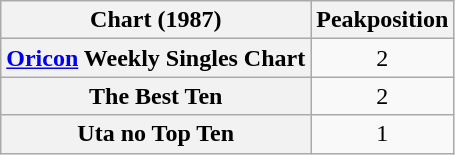<table class="wikitable plainrowheaders" style="text-align:center;">
<tr>
<th>Chart (1987)</th>
<th>Peakposition</th>
</tr>
<tr>
<th scope="row"><a href='#'>Oricon</a> Weekly Singles Chart</th>
<td>2</td>
</tr>
<tr>
<th scope="row">The Best Ten</th>
<td>2</td>
</tr>
<tr>
<th scope="row">Uta no Top Ten</th>
<td>1</td>
</tr>
</table>
